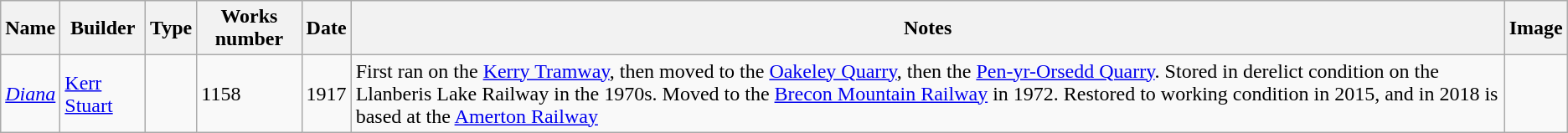<table class="wikitable">
<tr>
<th>Name</th>
<th>Builder</th>
<th scope="col">Type</th>
<th>Works number</th>
<th>Date</th>
<th>Notes</th>
<th>Image</th>
</tr>
<tr>
<td><a href='#'><em>Diana</em></a></td>
<td><a href='#'>Kerr Stuart</a></td>
<td></td>
<td>1158</td>
<td>1917</td>
<td>First ran on the <a href='#'>Kerry Tramway</a>, then moved to the <a href='#'>Oakeley Quarry</a>, then the <a href='#'>Pen-yr-Orsedd Quarry</a>. Stored in derelict condition on the Llanberis Lake Railway in the 1970s. Moved to the <a href='#'>Brecon Mountain Railway</a> in 1972. Restored to working condition in 2015, and in 2018 is based at the <a href='#'>Amerton Railway</a></td>
<td></td>
</tr>
</table>
